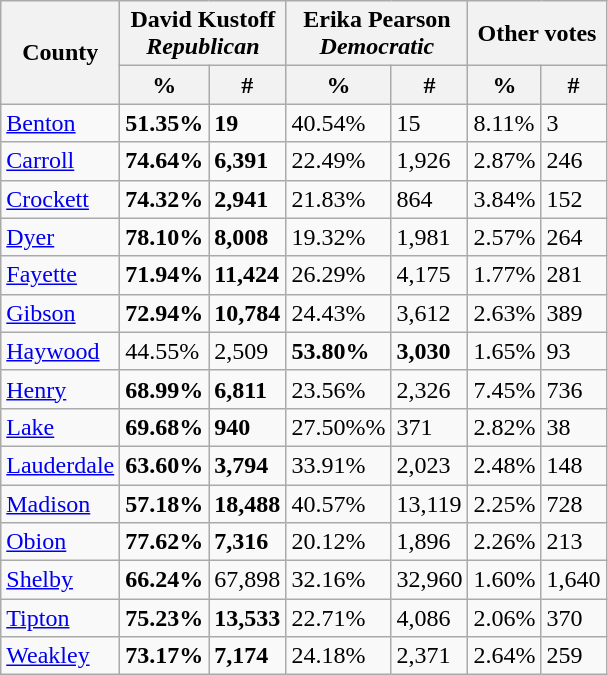<table class="wikitable sortable">
<tr>
<th rowspan="2" colspan="1" style="text-align:center">County</th>
<th colspan="2" style="text-align: center;" >David Kustoff<br><em>Republican</em></th>
<th colspan="2" style="text-align: center;" >Erika Pearson<br><em>Democratic</em></th>
<th colspan="2" style="text-align: center;">Other votes</th>
</tr>
<tr>
<th colspan="1" style="text-align: center;" >%</th>
<th colspan="1" style="text-align: center;" >#</th>
<th colspan="1" style="text-align: center;" >%</th>
<th colspan="1" style="text-align: center;" >#</th>
<th colspan="1" style="text-align: center;">%</th>
<th colspan="1" style="text-align: center;">#</th>
</tr>
<tr>
<td><a href='#'>Benton</a></td>
<td><strong>51.35%</strong></td>
<td><strong>19</strong></td>
<td>40.54%</td>
<td>15</td>
<td>8.11%</td>
<td>3</td>
</tr>
<tr>
<td><a href='#'>Carroll</a></td>
<td><strong>74.64%</strong></td>
<td><strong>6,391</strong></td>
<td>22.49%</td>
<td>1,926</td>
<td>2.87%</td>
<td>246</td>
</tr>
<tr>
<td><a href='#'>Crockett</a></td>
<td><strong>74.32%</strong></td>
<td><strong>2,941</strong></td>
<td>21.83%</td>
<td>864</td>
<td>3.84%</td>
<td>152</td>
</tr>
<tr>
<td><a href='#'>Dyer</a></td>
<td><strong>78.10%</strong></td>
<td><strong>8,008</strong></td>
<td>19.32%</td>
<td>1,981</td>
<td>2.57%</td>
<td>264</td>
</tr>
<tr>
<td><a href='#'>Fayette</a></td>
<td><strong>71.94%</strong></td>
<td><strong>11,424</strong></td>
<td>26.29%</td>
<td>4,175</td>
<td>1.77%</td>
<td>281</td>
</tr>
<tr>
<td><a href='#'>Gibson</a></td>
<td><strong>72.94%</strong></td>
<td><strong>10,784</strong></td>
<td>24.43%</td>
<td>3,612</td>
<td>2.63%</td>
<td>389</td>
</tr>
<tr>
<td><a href='#'>Haywood</a></td>
<td>44.55%</td>
<td>2,509</td>
<td><strong>53.80%</strong></td>
<td><strong>3,030</strong></td>
<td>1.65%</td>
<td>93</td>
</tr>
<tr>
<td><a href='#'>Henry</a></td>
<td><strong>68.99%</strong></td>
<td><strong>6,811</strong></td>
<td>23.56%</td>
<td>2,326</td>
<td>7.45%</td>
<td>736</td>
</tr>
<tr>
<td><a href='#'>Lake</a></td>
<td><strong>69.68%</strong></td>
<td><strong>940</strong></td>
<td>27.50%%</td>
<td>371</td>
<td>2.82%</td>
<td>38</td>
</tr>
<tr>
<td><a href='#'>Lauderdale</a></td>
<td><strong>63.60%</strong></td>
<td><strong>3,794</strong></td>
<td>33.91%</td>
<td>2,023</td>
<td>2.48%</td>
<td>148</td>
</tr>
<tr>
<td><a href='#'>Madison</a></td>
<td><strong>57.18%</strong></td>
<td><strong>18,488</strong></td>
<td>40.57%</td>
<td>13,119</td>
<td>2.25%</td>
<td>728</td>
</tr>
<tr>
<td><a href='#'>Obion</a></td>
<td><strong>77.62%</strong></td>
<td><strong>7,316</strong></td>
<td>20.12%</td>
<td>1,896</td>
<td>2.26%</td>
<td>213</td>
</tr>
<tr>
<td><a href='#'>Shelby</a></td>
<td><strong>66.24%</strong></td>
<td>67,898</td>
<td>32.16%</td>
<td>32,960</td>
<td>1.60%</td>
<td>1,640</td>
</tr>
<tr>
<td><a href='#'>Tipton</a></td>
<td><strong>75.23%</strong></td>
<td><strong>13,533</strong></td>
<td>22.71%</td>
<td>4,086</td>
<td>2.06%</td>
<td>370</td>
</tr>
<tr>
<td><a href='#'>Weakley</a></td>
<td><strong>73.17%</strong></td>
<td><strong>7,174</strong></td>
<td>24.18%</td>
<td>2,371</td>
<td>2.64%</td>
<td>259</td>
</tr>
</table>
